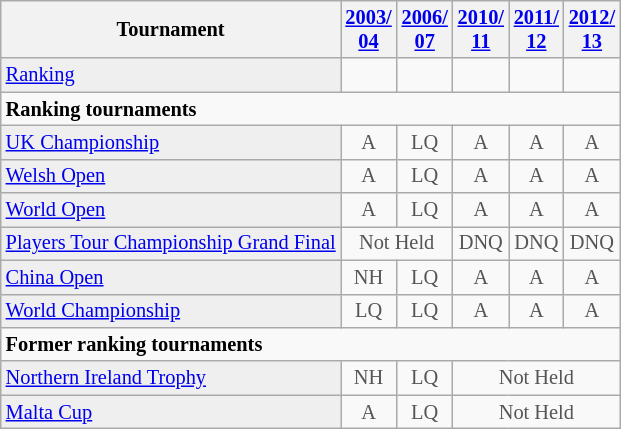<table class="wikitable"  style="font-size:85%;">
<tr>
<th>Tournament</th>
<th><a href='#'>2003/<br>04</a></th>
<th><a href='#'>2006/<br>07</a></th>
<th><a href='#'>2010/<br>11</a></th>
<th><a href='#'>2011/<br>12</a></th>
<th><a href='#'>2012/<br>13</a></th>
</tr>
<tr>
<td style="background:#EFEFEF;"><a href='#'>Ranking</a></td>
<td align="center"></td>
<td align="center"></td>
<td align="center"></td>
<td align="center"></td>
<td align="center"></td>
</tr>
<tr>
<td colspan="10"><strong>Ranking tournaments</strong></td>
</tr>
<tr>
<td style="background:#EFEFEF;"><a href='#'>UK Championship</a></td>
<td align="center" style="color:#555555;">A</td>
<td align="center" style="color:#555555;">LQ</td>
<td align="center" style="color:#555555;">A</td>
<td align="center" style="color:#555555;">A</td>
<td align="center" style="color:#555555;">A</td>
</tr>
<tr>
<td style="background:#EFEFEF;"><a href='#'>Welsh Open</a></td>
<td align="center" style="color:#555555;">A</td>
<td align="center" style="color:#555555;">LQ</td>
<td align="center" style="color:#555555;">A</td>
<td align="center" style="color:#555555;">A</td>
<td align="center" style="color:#555555;">A</td>
</tr>
<tr>
<td style="background:#EFEFEF;"><a href='#'>World Open</a></td>
<td align="center" style="color:#555555;">A</td>
<td align="center" style="color:#555555;">LQ</td>
<td align="center" style="color:#555555;">A</td>
<td align="center" style="color:#555555;">A</td>
<td align="center" style="color:#555555;">A</td>
</tr>
<tr>
<td style="background:#EFEFEF;"><a href='#'>Players Tour Championship Grand Final</a></td>
<td align="center" colspan="2" style="color:#555555;">Not Held</td>
<td align="center" style="color:#555555;">DNQ</td>
<td align="center" style="color:#555555;">DNQ</td>
<td align="center" style="color:#555555;">DNQ</td>
</tr>
<tr>
<td style="background:#EFEFEF;"><a href='#'>China Open</a></td>
<td align="center" style="color:#555555;">NH</td>
<td align="center" style="color:#555555;">LQ</td>
<td align="center" style="color:#555555;">A</td>
<td align="center" style="color:#555555;">A</td>
<td align="center" style="color:#555555;">A</td>
</tr>
<tr>
<td style="background:#EFEFEF;"><a href='#'>World Championship</a></td>
<td align="center" style="color:#555555;">LQ</td>
<td align="center" style="color:#555555;">LQ</td>
<td align="center" style="color:#555555;">A</td>
<td align="center" style="color:#555555;">A</td>
<td align="center" style="color:#555555;">A</td>
</tr>
<tr>
<td colspan="10"><strong>Former ranking tournaments</strong></td>
</tr>
<tr>
<td style="background:#EFEFEF;"><a href='#'>Northern Ireland Trophy</a></td>
<td align="center" style="color:#555555;">NH</td>
<td align="center" style="color:#555555;">LQ</td>
<td align="center" colspan="3" style="color:#555555;">Not Held</td>
</tr>
<tr>
<td style="background:#EFEFEF;"><a href='#'>Malta Cup</a></td>
<td align="center" style="color:#555555;">A</td>
<td align="center" style="color:#555555;">LQ</td>
<td align="center" colspan="3" style="color:#555555;">Not Held</td>
</tr>
</table>
